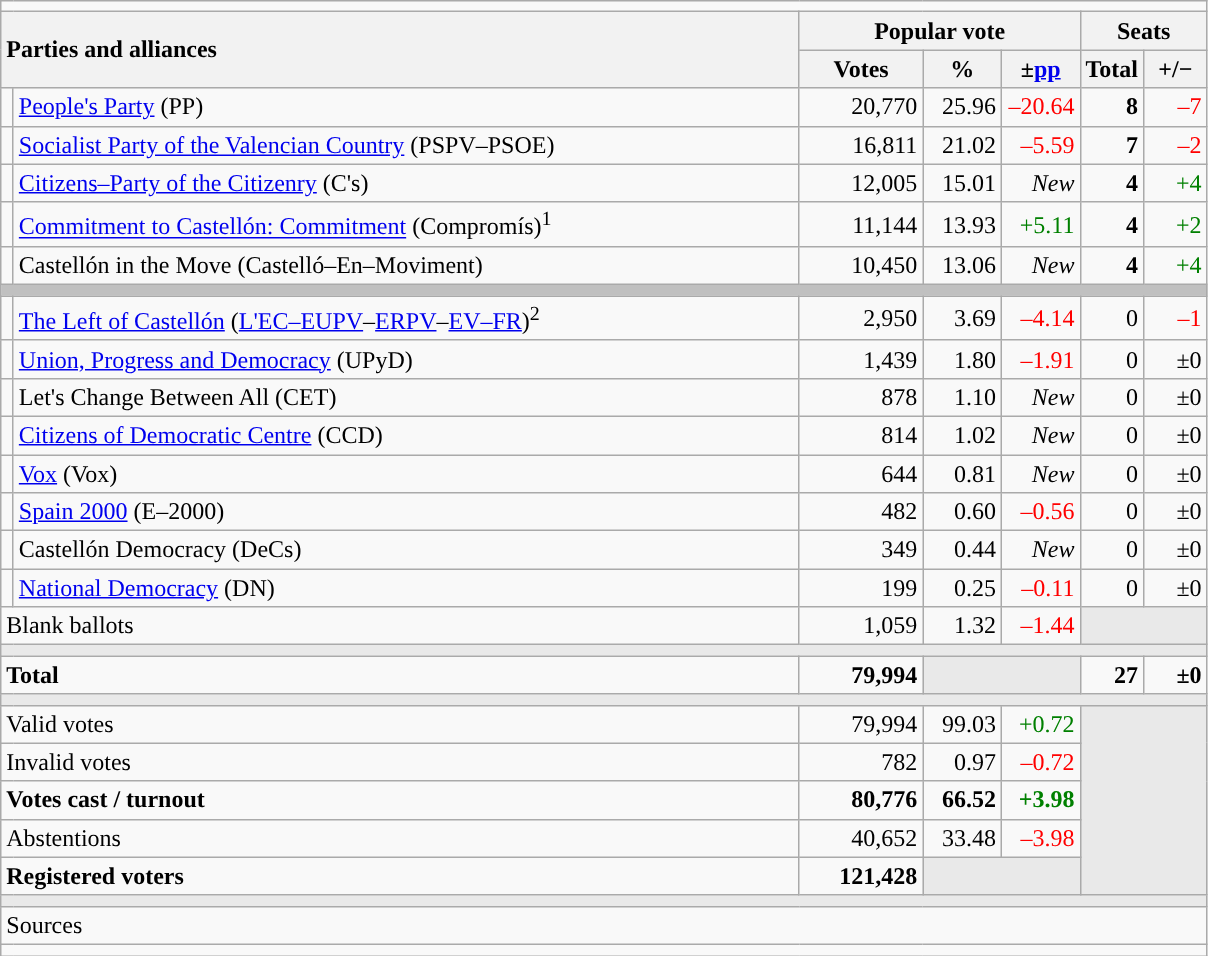<table class="wikitable" style="text-align:right;">
<tr>
<td colspan="7"></td>
</tr>
<tr>
<th style="text-align:left;" rowspan="2" colspan="2" width="525">Parties and alliances</th>
<th colspan="3">Popular vote</th>
<th colspan="2">Seats</th>
</tr>
<tr>
<th width="75">Votes</th>
<th width="45">%</th>
<th width="45">±<a href='#'>pp</a></th>
<th width="35">Total</th>
<th width="35">+/−</th>
</tr>
<tr>
<td width="1" style="color:inherit;background:"></td>
<td align="left"><a href='#'>People's Party</a> (PP)</td>
<td>20,770</td>
<td>25.96</td>
<td style="color:red;">–20.64</td>
<td><strong>8</strong></td>
<td style="color:red;">–7</td>
</tr>
<tr>
<td style="color:inherit;background:"></td>
<td align="left"><a href='#'>Socialist Party of the Valencian Country</a> (PSPV–PSOE)</td>
<td>16,811</td>
<td>21.02</td>
<td style="color:red;">–5.59</td>
<td><strong>7</strong></td>
<td style="color:red;">–2</td>
</tr>
<tr>
<td style="color:inherit;background:"></td>
<td align="left"><a href='#'>Citizens–Party of the Citizenry</a> (C's)</td>
<td>12,005</td>
<td>15.01</td>
<td><em>New</em></td>
<td><strong>4</strong></td>
<td style="color:green;">+4</td>
</tr>
<tr>
<td style="color:inherit;background:"></td>
<td align="left"><a href='#'>Commitment to Castellón: Commitment</a> (Compromís)<sup>1</sup></td>
<td>11,144</td>
<td>13.93</td>
<td style="color:green;">+5.11</td>
<td><strong>4</strong></td>
<td style="color:green;">+2</td>
</tr>
<tr>
<td style="color:inherit;background:"></td>
<td align="left">Castellón in the Move (Castelló–En–Moviment)</td>
<td>10,450</td>
<td>13.06</td>
<td><em>New</em></td>
<td><strong>4</strong></td>
<td style="color:green;">+4</td>
</tr>
<tr>
<td colspan="7" bgcolor="#C0C0C0"></td>
</tr>
<tr>
<td style="color:inherit;background:"></td>
<td align="left"><a href='#'>The Left of Castellón</a> (<a href='#'>L'EC–EUPV</a>–<a href='#'>ERPV</a>–<a href='#'>EV–FR</a>)<sup>2</sup></td>
<td>2,950</td>
<td>3.69</td>
<td style="color:red;">–4.14</td>
<td>0</td>
<td style="color:red;">–1</td>
</tr>
<tr>
<td style="color:inherit;background:"></td>
<td align="left"><a href='#'>Union, Progress and Democracy</a> (UPyD)</td>
<td>1,439</td>
<td>1.80</td>
<td style="color:red;">–1.91</td>
<td>0</td>
<td>±0</td>
</tr>
<tr>
<td style="color:inherit;background:"></td>
<td align="left">Let's Change Between All (CET)</td>
<td>878</td>
<td>1.10</td>
<td><em>New</em></td>
<td>0</td>
<td>±0</td>
</tr>
<tr>
<td style="color:inherit;background:"></td>
<td align="left"><a href='#'>Citizens of Democratic Centre</a> (CCD)</td>
<td>814</td>
<td>1.02</td>
<td><em>New</em></td>
<td>0</td>
<td>±0</td>
</tr>
<tr>
<td style="color:inherit;background:"></td>
<td align="left"><a href='#'>Vox</a> (Vox)</td>
<td>644</td>
<td>0.81</td>
<td><em>New</em></td>
<td>0</td>
<td>±0</td>
</tr>
<tr>
<td style="color:inherit;background:"></td>
<td align="left"><a href='#'>Spain 2000</a> (E–2000)</td>
<td>482</td>
<td>0.60</td>
<td style="color:red;">–0.56</td>
<td>0</td>
<td>±0</td>
</tr>
<tr>
<td style="color:inherit;background:"></td>
<td align="left">Castellón Democracy (DeCs)</td>
<td>349</td>
<td>0.44</td>
<td><em>New</em></td>
<td>0</td>
<td>±0</td>
</tr>
<tr>
<td style="color:inherit;background:"></td>
<td align="left"><a href='#'>National Democracy</a> (DN)</td>
<td>199</td>
<td>0.25</td>
<td style="color:red;">–0.11</td>
<td>0</td>
<td>±0</td>
</tr>
<tr>
<td align="left" colspan="2">Blank ballots</td>
<td>1,059</td>
<td>1.32</td>
<td style="color:red;">–1.44</td>
<td bgcolor="#E9E9E9" colspan="2"></td>
</tr>
<tr>
<td colspan="7" bgcolor="#E9E9E9"></td>
</tr>
<tr style="font-weight:bold;">
<td align="left" colspan="2">Total</td>
<td>79,994</td>
<td bgcolor="#E9E9E9" colspan="2"></td>
<td>27</td>
<td>±0</td>
</tr>
<tr>
<td colspan="7" bgcolor="#E9E9E9"></td>
</tr>
<tr>
<td align="left" colspan="2">Valid votes</td>
<td>79,994</td>
<td>99.03</td>
<td style="color:green;">+0.72</td>
<td bgcolor="#E9E9E9" colspan="2" rowspan="5"></td>
</tr>
<tr>
<td align="left" colspan="2">Invalid votes</td>
<td>782</td>
<td>0.97</td>
<td style="color:red;">–0.72</td>
</tr>
<tr style="font-weight:bold;">
<td align="left" colspan="2">Votes cast / turnout</td>
<td>80,776</td>
<td>66.52</td>
<td style="color:green;">+3.98</td>
</tr>
<tr>
<td align="left" colspan="2">Abstentions</td>
<td>40,652</td>
<td>33.48</td>
<td style="color:red;">–3.98</td>
</tr>
<tr style="font-weight:bold;">
<td align="left" colspan="2">Registered voters</td>
<td>121,428</td>
<td bgcolor="#E9E9E9" colspan="2"></td>
</tr>
<tr>
<td colspan="7" bgcolor="#E9E9E9"></td>
</tr>
<tr>
<td align="left" colspan="7">Sources</td>
</tr>
<tr>
<td colspan="7" style="text-align:left; max-width:790px;"></td>
</tr>
</table>
